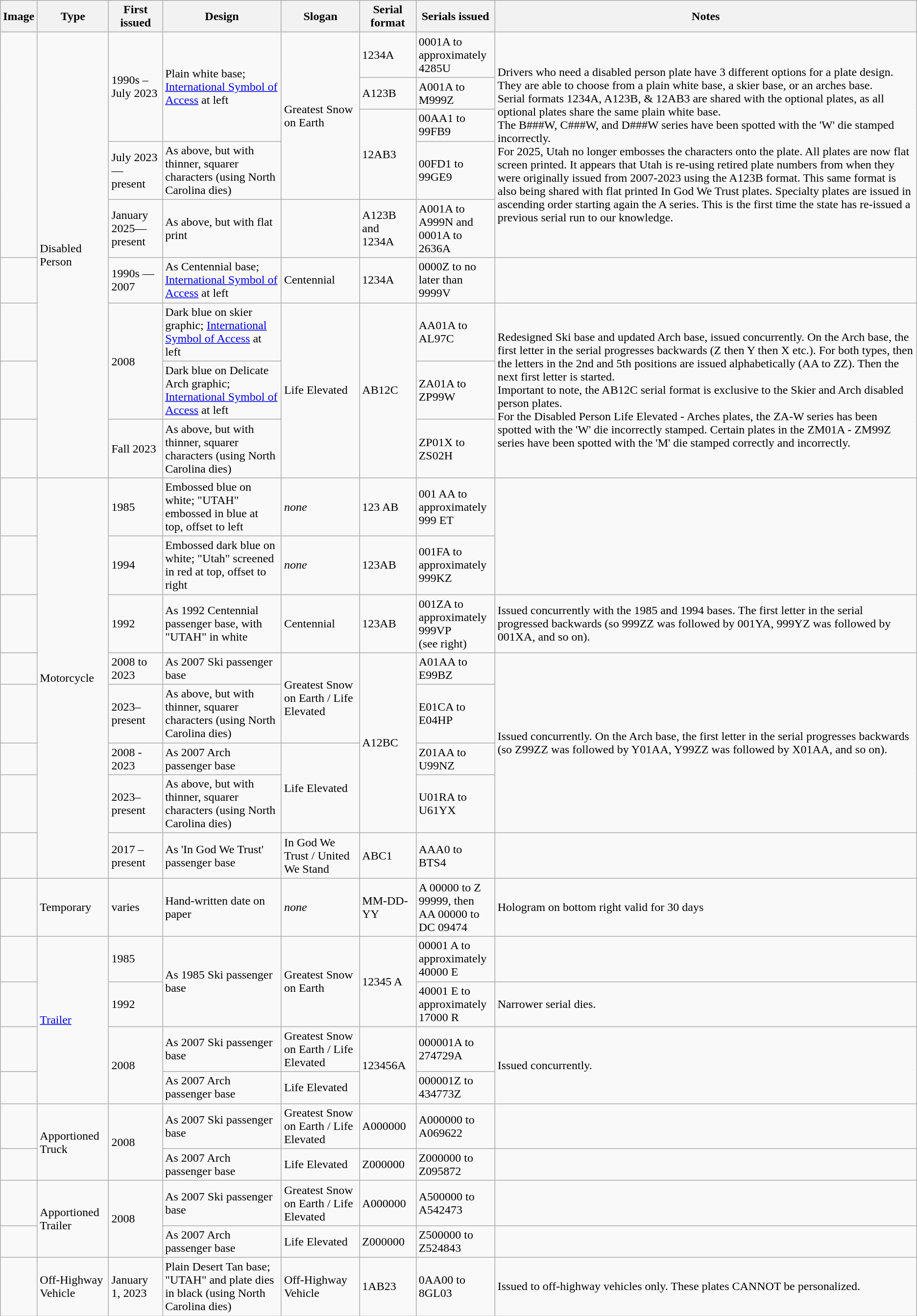<table class="wikitable">
<tr>
<th>Image</th>
<th>Type</th>
<th>First issued</th>
<th>Design</th>
<th>Slogan</th>
<th>Serial format</th>
<th style="width:100px;">Serials issued</th>
<th>Notes</th>
</tr>
<tr>
<td rowspan="5"></td>
<td rowspan="9">Disabled Person</td>
<td rowspan="3">1990s – July 2023</td>
<td rowspan="3">Plain white base; <a href='#'>International Symbol of Access</a> at left</td>
<td rowspan="4">Greatest Snow on Earth</td>
<td>1234A</td>
<td>0001A to approximately 4285U</td>
<td rowspan="5">Drivers who need a disabled person plate have 3 different options for a plate design. They are able to choose from a plain white base, a skier base, or an arches base.<br>Serial formats 1234A, A123B, & 12AB3 are shared with the optional plates, as all optional plates share the same plain white base.<br>The B###W, C###W, and D###W series have been spotted with the 'W' die stamped incorrectly.<br>For 2025, Utah no longer embosses the characters onto the plate. All plates are now flat screen printed. It appears that Utah is re-using retired plate numbers from when they were originally issued from 2007-2023 using the A123B format. This same format is also being shared with flat printed In God We Trust plates. Specialty plates are issued in ascending order starting again the A series. This is the first time the state has re-issued a previous serial run to our knowledge.</td>
</tr>
<tr>
<td>A123B</td>
<td>A001A to M999Z</td>
</tr>
<tr>
<td rowspan="2">12AB3</td>
<td>00AA1 to 99FB9</td>
</tr>
<tr>
<td>July 2023 — present</td>
<td>As above, but with thinner, squarer characters (using North Carolina dies)</td>
<td>00FD1 to 99GE9</td>
</tr>
<tr>
<td>January 2025—present</td>
<td>As above, but with flat print</td>
<td></td>
<td>A123B and 1234A</td>
<td>A001A to A999N and 0001A to 2636A </td>
</tr>
<tr>
<td></td>
<td>1990s — 2007</td>
<td>As Centennial base; <a href='#'>International Symbol of Access</a> at left</td>
<td>Centennial</td>
<td>1234A</td>
<td>0000Z to no later than 9999V</td>
<td></td>
</tr>
<tr>
<td></td>
<td rowspan="2">2008</td>
<td>Dark blue on skier graphic; <a href='#'>International Symbol of Access</a> at left</td>
<td rowspan="3">Life Elevated</td>
<td rowspan="3">AB12C</td>
<td>AA01A to AL97C </td>
<td rowspan="3">Redesigned Ski base and updated Arch base, issued concurrently. On the Arch base, the first letter in the serial progresses backwards (Z then Y then X etc.). For both types, then the letters in the 2nd and 5th positions are issued alphabetically (AA to ZZ). Then the next first letter is started.<br>Important to note, the AB12C serial format is exclusive to the Skier and Arch disabled person plates.<br>For the Disabled Person Life Elevated - Arches plates, the ZA-W series has been spotted with the 'W' die incorrectly stamped. Certain plates in the ZM01A - ZM99Z series have been spotted with the 'M' die stamped correctly and incorrectly.</td>
</tr>
<tr>
<td></td>
<td>Dark blue on Delicate Arch graphic; <a href='#'>International Symbol of Access</a> at left</td>
<td>ZA01A to ZP99W</td>
</tr>
<tr>
<td></td>
<td>Fall 2023</td>
<td>As above, but with thinner, squarer characters (using North Carolina dies)</td>
<td>ZP01X to ZS02H </td>
</tr>
<tr>
<td></td>
<td rowspan="8">Motorcycle</td>
<td>1985</td>
<td>Embossed blue on white; "UTAH" embossed in blue at top, offset to left</td>
<td><em>none</em></td>
<td>123 AB</td>
<td>001 AA to approximately 999 ET</td>
<td rowspan="2"></td>
</tr>
<tr>
<td></td>
<td>1994</td>
<td>Embossed dark blue on white; "Utah" screened in red at top, offset to right</td>
<td><em>none</em></td>
<td>123AB</td>
<td>001FA to approximately 999KZ</td>
</tr>
<tr>
<td></td>
<td>1992</td>
<td>As 1992 Centennial passenger base, with "UTAH" in white</td>
<td>Centennial</td>
<td>123AB</td>
<td>001ZA to approximately 999VP<br>(see right)</td>
<td>Issued concurrently with the 1985 and 1994 bases. The first letter in the serial progressed backwards (so 999ZZ was followed by 001YA, 999YZ was followed by 001XA, and so on).</td>
</tr>
<tr>
<td></td>
<td>2008 to 2023</td>
<td>As 2007 Ski passenger base</td>
<td rowspan="2">Greatest Snow on Earth / Life Elevated</td>
<td rowspan="4">A12BC</td>
<td>A01AA to E99BZ</td>
<td rowspan="4">Issued concurrently. On the Arch base, the first letter in the serial progresses backwards (so Z99ZZ was followed by Y01AA, Y99ZZ was followed by X01AA, and so on).</td>
</tr>
<tr>
<td></td>
<td>2023–present</td>
<td>As above, but with thinner, squarer characters (using North Carolina dies)</td>
<td>E01CA to E04HP </td>
</tr>
<tr>
<td></td>
<td>2008 - 2023</td>
<td>As 2007 Arch passenger base</td>
<td rowspan="2">Life Elevated</td>
<td>Z01AA to U99NZ</td>
</tr>
<tr>
<td></td>
<td>2023–present</td>
<td>As above, but with thinner, squarer characters (using North Carolina dies)</td>
<td>U01RA to U61YX </td>
</tr>
<tr>
<td></td>
<td>2017 – present</td>
<td>As 'In God We Trust' passenger base</td>
<td>In God We Trust / United We Stand</td>
<td>ABC1</td>
<td>AAA0 to BTS4 </td>
<td></td>
</tr>
<tr>
<td></td>
<td>Temporary</td>
<td>varies</td>
<td>Hand-written date on paper</td>
<td><em>none</em></td>
<td>MM-DD-YY</td>
<td>A 00000 to Z 99999, then AA 00000 to DC 09474 </td>
<td>Hologram on bottom right valid for 30 days</td>
</tr>
<tr>
<td></td>
<td rowspan="4"><a href='#'>Trailer</a></td>
<td>1985</td>
<td rowspan="2">As 1985 Ski passenger base</td>
<td rowspan="2">Greatest Snow on Earth</td>
<td rowspan="2">12345 A</td>
<td>00001 A to approximately 40000 E</td>
<td></td>
</tr>
<tr>
<td></td>
<td>1992</td>
<td>40001 E to approximately 17000 R</td>
<td>Narrower serial dies.</td>
</tr>
<tr>
<td></td>
<td rowspan="2">2008</td>
<td>As 2007 Ski passenger base</td>
<td>Greatest Snow on Earth / Life Elevated</td>
<td rowspan=2>123456A</td>
<td>000001A to 274729A </td>
<td rowspan="2">Issued concurrently.</td>
</tr>
<tr>
<td></td>
<td>As 2007 Arch passenger base</td>
<td>Life Elevated</td>
<td>000001Z to 434773Z </td>
</tr>
<tr>
<td></td>
<td rowspan="2">Apportioned Truck</td>
<td rowspan="2">2008</td>
<td>As 2007 Ski passenger base</td>
<td>Greatest Snow on Earth / Life Elevated</td>
<td>A000000</td>
<td>A000000 to A069622 </td>
<td></td>
</tr>
<tr>
<td></td>
<td>As 2007 Arch passenger base</td>
<td>Life Elevated</td>
<td>Z000000</td>
<td>Z000000 to Z095872 </td>
</tr>
<tr>
<td></td>
<td rowspan="2">Apportioned Trailer</td>
<td rowspan="2">2008</td>
<td>As 2007 Ski passenger base</td>
<td>Greatest Snow on Earth / Life Elevated</td>
<td>A000000</td>
<td>A500000 to A542473 </td>
<td></td>
</tr>
<tr>
<td></td>
<td>As 2007 Arch passenger base</td>
<td>Life Elevated</td>
<td>Z000000</td>
<td>Z500000 to Z524843 </td>
</tr>
<tr>
<td></td>
<td>Off-Highway Vehicle</td>
<td>January 1, 2023</td>
<td>Plain Desert Tan base; "UTAH" and plate dies in black (using North Carolina dies)</td>
<td>Off-Highway Vehicle</td>
<td>1AB23</td>
<td>0AA00 to 8GL03 </td>
<td>Issued to off-highway vehicles only. These plates CANNOT be personalized.</td>
</tr>
</table>
